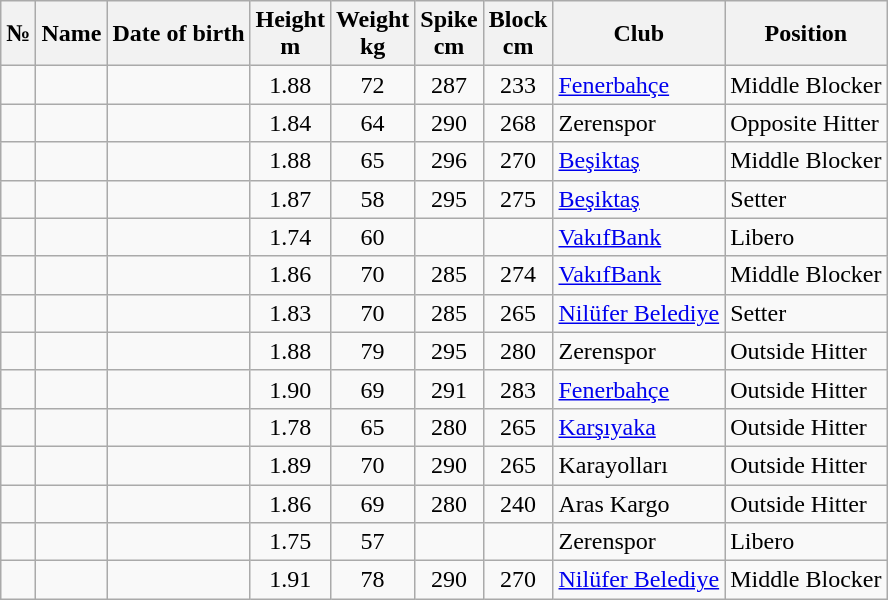<table class="wikitable sortable" style="font-size:100%; text-align:center;">
<tr>
<th>№</th>
<th>Name</th>
<th>Date of birth</th>
<th>Height<br>m</th>
<th>Weight<br>kg</th>
<th>Spike<br>cm</th>
<th>Block<br>cm</th>
<th>Club</th>
<th>Position</th>
</tr>
<tr>
<td></td>
<td align=left></td>
<td align=right></td>
<td>1.88</td>
<td>72</td>
<td>287</td>
<td>233</td>
<td align=left><a href='#'>Fenerbahçe</a></td>
<td align=left>Middle Blocker</td>
</tr>
<tr>
<td></td>
<td align=left></td>
<td align=right></td>
<td>1.84</td>
<td>64</td>
<td>290</td>
<td>268</td>
<td align=left>Zerenspor</td>
<td align=left>Opposite Hitter</td>
</tr>
<tr>
<td></td>
<td align=left></td>
<td align=right></td>
<td>1.88</td>
<td>65</td>
<td>296</td>
<td>270</td>
<td align=left><a href='#'>Beşiktaş</a></td>
<td align=left>Middle Blocker</td>
</tr>
<tr>
<td></td>
<td align=left></td>
<td align=right></td>
<td>1.87</td>
<td>58</td>
<td>295</td>
<td>275</td>
<td align=left><a href='#'>Beşiktaş</a></td>
<td align=left>Setter</td>
</tr>
<tr>
<td></td>
<td align=left></td>
<td align=right></td>
<td>1.74</td>
<td>60</td>
<td></td>
<td></td>
<td align=left><a href='#'>VakıfBank</a></td>
<td align=left>Libero</td>
</tr>
<tr>
<td></td>
<td align=left></td>
<td align=right></td>
<td>1.86</td>
<td>70</td>
<td>285</td>
<td>274</td>
<td align=left><a href='#'>VakıfBank</a></td>
<td align=left>Middle Blocker</td>
</tr>
<tr>
<td></td>
<td align=left></td>
<td align=right></td>
<td>1.83</td>
<td>70</td>
<td>285</td>
<td>265</td>
<td align=left><a href='#'>Nilüfer Belediye</a></td>
<td align=left>Setter</td>
</tr>
<tr>
<td></td>
<td align=left></td>
<td align=right></td>
<td>1.88</td>
<td>79</td>
<td>295</td>
<td>280</td>
<td align=left>Zerenspor</td>
<td align=left>Outside Hitter</td>
</tr>
<tr>
<td></td>
<td align=left></td>
<td align=right></td>
<td>1.90</td>
<td>69</td>
<td>291</td>
<td>283</td>
<td align=left><a href='#'>Fenerbahçe</a></td>
<td align=left>Outside Hitter</td>
</tr>
<tr>
<td></td>
<td align=left></td>
<td align=right></td>
<td>1.78</td>
<td>65</td>
<td>280</td>
<td>265</td>
<td align=left><a href='#'>Karşıyaka</a></td>
<td align=left>Outside Hitter</td>
</tr>
<tr>
<td></td>
<td align=left></td>
<td align=right></td>
<td>1.89</td>
<td>70</td>
<td>290</td>
<td>265</td>
<td align=left>Karayolları</td>
<td align=left>Outside Hitter</td>
</tr>
<tr>
<td></td>
<td align=left></td>
<td align=right></td>
<td>1.86</td>
<td>69</td>
<td>280</td>
<td>240</td>
<td align=left>Aras Kargo</td>
<td align=left>Outside Hitter</td>
</tr>
<tr>
<td></td>
<td align=left></td>
<td align=right></td>
<td>1.75</td>
<td>57</td>
<td></td>
<td></td>
<td align=left>Zerenspor</td>
<td align=left>Libero</td>
</tr>
<tr>
<td></td>
<td align=left></td>
<td align=right></td>
<td>1.91</td>
<td>78</td>
<td>290</td>
<td>270</td>
<td align=left><a href='#'>Nilüfer Belediye</a></td>
<td align=left>Middle Blocker</td>
</tr>
</table>
